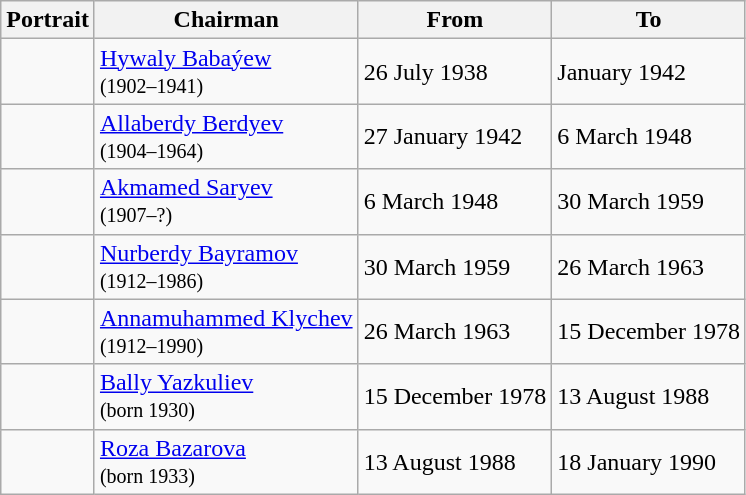<table class="wikitable">
<tr>
<th>Portrait</th>
<th>Chairman</th>
<th>From</th>
<th>To</th>
</tr>
<tr>
<td></td>
<td><a href='#'>Hywaly Babaýew</a><br><small>(1902–1941)</small></td>
<td>26 July 1938</td>
<td>January 1942</td>
</tr>
<tr>
<td></td>
<td><a href='#'>Allaberdy Berdyev</a><br><small>(1904–1964)</small></td>
<td>27 January 1942</td>
<td>6 March 1948</td>
</tr>
<tr>
<td></td>
<td><a href='#'>Akmamed Saryev</a><br><small>(1907–?)</small></td>
<td>6 March 1948</td>
<td>30 March 1959</td>
</tr>
<tr>
<td></td>
<td><a href='#'>Nurberdy Bayramov</a><br><small>(1912–1986)</small></td>
<td>30 March 1959</td>
<td>26 March 1963</td>
</tr>
<tr>
<td></td>
<td><a href='#'>Annamuhammed Klychev</a><br><small>(1912–1990)</small></td>
<td>26 March 1963</td>
<td>15 December 1978</td>
</tr>
<tr>
<td></td>
<td><a href='#'>Bally Yazkuliev</a><br><small>(born 1930)</small></td>
<td>15 December 1978</td>
<td>13 August 1988</td>
</tr>
<tr>
<td></td>
<td><a href='#'>Roza Bazarova</a><br><small>(born 1933)</small></td>
<td>13 August 1988</td>
<td>18 January 1990</td>
</tr>
</table>
